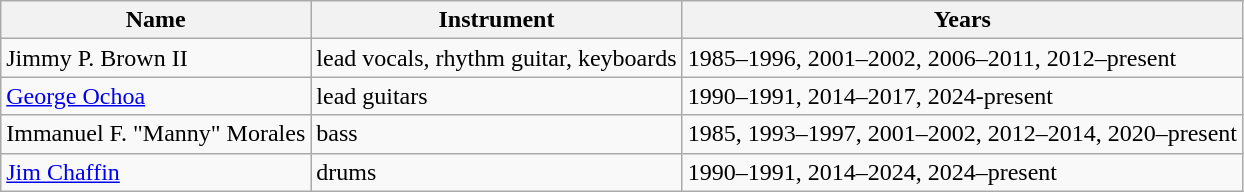<table class="wikitable">
<tr>
<th>Name</th>
<th>Instrument</th>
<th>Years</th>
</tr>
<tr>
<td>Jimmy P. Brown II</td>
<td>lead vocals, rhythm guitar, keyboards</td>
<td>1985–1996, 2001–2002, 2006–2011, 2012–present</td>
</tr>
<tr>
<td><a href='#'>George Ochoa</a></td>
<td>lead guitars</td>
<td>1990–1991, 2014–2017, 2024-present</td>
</tr>
<tr>
<td>Immanuel F. "Manny" Morales</td>
<td>bass</td>
<td>1985, 1993–1997, 2001–2002, 2012–2014, 2020–present</td>
</tr>
<tr>
<td><a href='#'>Jim Chaffin</a></td>
<td>drums</td>
<td>1990–1991, 2014–2024, 2024–present</td>
</tr>
</table>
